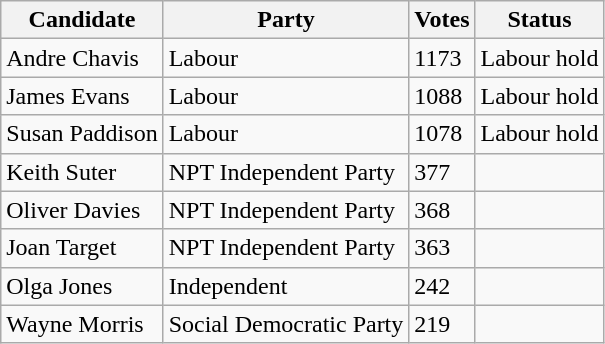<table class="wikitable sortable">
<tr>
<th>Candidate</th>
<th>Party</th>
<th>Votes</th>
<th>Status</th>
</tr>
<tr>
<td>Andre Chavis</td>
<td>Labour</td>
<td>1173</td>
<td>Labour hold</td>
</tr>
<tr>
<td>James Evans</td>
<td>Labour</td>
<td>1088</td>
<td>Labour hold</td>
</tr>
<tr>
<td>Susan Paddison</td>
<td>Labour</td>
<td>1078</td>
<td>Labour hold</td>
</tr>
<tr>
<td>Keith Suter</td>
<td>NPT Independent Party</td>
<td>377</td>
<td></td>
</tr>
<tr>
<td>Oliver Davies</td>
<td>NPT Independent Party</td>
<td>368</td>
<td></td>
</tr>
<tr>
<td>Joan Target</td>
<td>NPT Independent Party</td>
<td>363</td>
<td></td>
</tr>
<tr>
<td>Olga Jones</td>
<td>Independent</td>
<td>242</td>
<td></td>
</tr>
<tr>
<td>Wayne Morris</td>
<td>Social Democratic Party</td>
<td>219</td>
<td></td>
</tr>
</table>
